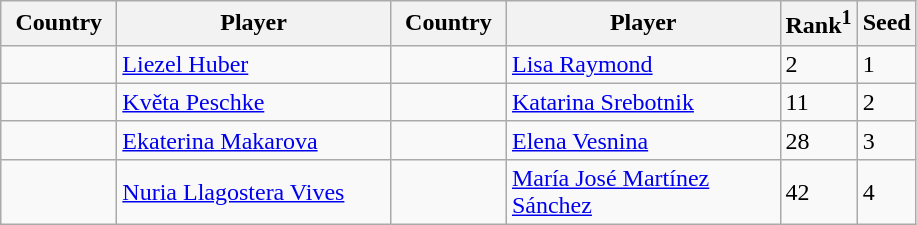<table class="sortable wikitable">
<tr>
<th width="70">Country</th>
<th width="175">Player</th>
<th width="70">Country</th>
<th width="175">Player</th>
<th>Rank<sup>1</sup></th>
<th>Seed</th>
</tr>
<tr>
<td></td>
<td><a href='#'>Liezel Huber</a></td>
<td></td>
<td><a href='#'>Lisa Raymond</a></td>
<td>2</td>
<td>1</td>
</tr>
<tr>
<td></td>
<td><a href='#'>Květa Peschke</a></td>
<td></td>
<td><a href='#'>Katarina Srebotnik</a></td>
<td>11</td>
<td>2</td>
</tr>
<tr>
<td></td>
<td><a href='#'>Ekaterina Makarova</a></td>
<td></td>
<td><a href='#'>Elena Vesnina</a></td>
<td>28</td>
<td>3</td>
</tr>
<tr>
<td></td>
<td><a href='#'>Nuria Llagostera Vives</a></td>
<td></td>
<td><a href='#'>María José Martínez Sánchez</a></td>
<td>42</td>
<td>4</td>
</tr>
</table>
